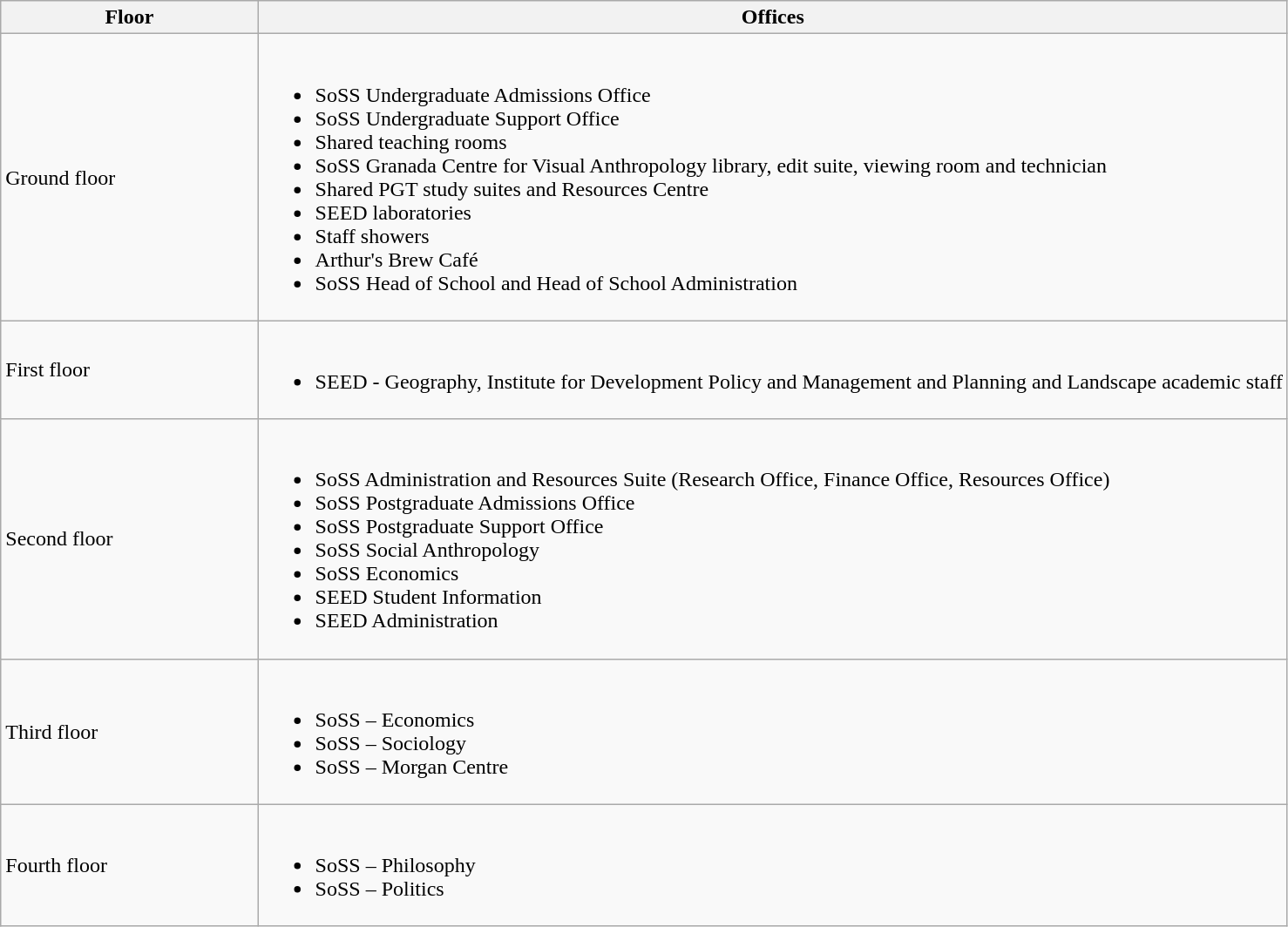<table class="wikitable">
<tr>
<th>Floor</th>
<th>Offices</th>
</tr>
<tr>
<td width="20%">Ground floor</td>
<td width="80%"><br><ul><li>SoSS Undergraduate Admissions Office</li><li>SoSS Undergraduate Support Office</li><li>Shared teaching rooms</li><li>SoSS Granada Centre for Visual Anthropology library, edit suite, viewing room and technician</li><li>Shared PGT study suites and Resources Centre</li><li>SEED laboratories</li><li>Staff showers</li><li>Arthur's Brew Café</li><li>SoSS Head of School and Head of School Administration</li></ul></td>
</tr>
<tr>
<td>First floor</td>
<td><br><ul><li>SEED - Geography, Institute for Development Policy and Management and Planning and Landscape academic staff</li></ul></td>
</tr>
<tr>
<td>Second floor</td>
<td><br><ul><li>SoSS Administration and Resources Suite (Research Office, Finance Office, Resources Office)</li><li>SoSS Postgraduate Admissions Office</li><li>SoSS Postgraduate Support Office</li><li>SoSS Social Anthropology</li><li>SoSS Economics</li><li>SEED Student Information</li><li>SEED Administration</li></ul></td>
</tr>
<tr>
<td>Third floor</td>
<td><br><ul><li>SoSS – Economics</li><li>SoSS – Sociology</li><li>SoSS – Morgan Centre</li></ul></td>
</tr>
<tr>
<td>Fourth floor</td>
<td><br><ul><li>SoSS – Philosophy</li><li>SoSS – Politics</li></ul></td>
</tr>
</table>
